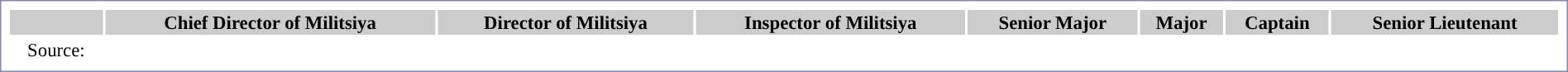<table style="width:100%; border:1px solid #8888aa; background:#fff; padding:5px; font-size:95%; margin:0 12px 12px 0; text-align:center; ">
<tr style="background:#ccc;">
<th></th>
<th colspan="1">Chief Director of Militsiya</th>
<th colspan="1">Director of Militsiya</th>
<th colspan="1">Inspector of Militsiya</th>
<th colspan="1">Senior Major</th>
<th colspan="1">Major</th>
<th colspan="1">Captain</th>
<th colspan="1">Senior Lieutenant</th>
</tr>
<tr style="text-align:center;">
<td>Source:</td>
<td></td>
<td></td>
<td></td>
<td></td>
<td></td>
<td></td>
<td></td>
</tr>
</table>
